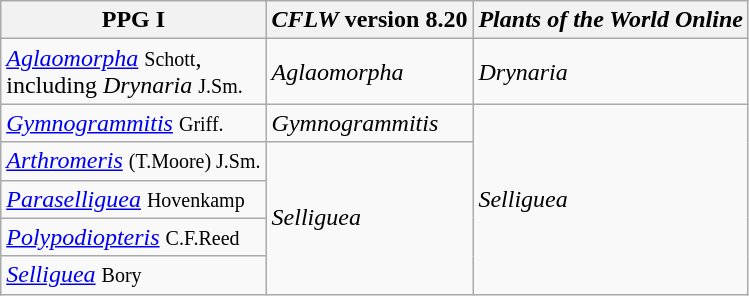<table class="wikitable">
<tr>
<th>PPG I</th>
<th><em>CFLW</em> version 8.20</th>
<th><em>Plants of the World Online</em></th>
</tr>
<tr>
<td><em><a href='#'>Aglaomorpha</a></em> <small>Schott</small>,<br>including <em>Drynaria</em> <small>J.Sm.</small></td>
<td><em>Aglaomorpha</em></td>
<td><em>Drynaria</em></td>
</tr>
<tr>
<td><em><a href='#'>Gymnogrammitis</a></em> <small>Griff.</small></td>
<td><em>Gymnogrammitis</em></td>
<td rowspan=5><em>Selliguea</em></td>
</tr>
<tr>
<td><em><a href='#'>Arthromeris</a></em> <small>(T.Moore) J.Sm.</small></td>
<td rowspan=4><em>Selliguea</em></td>
</tr>
<tr>
<td><em><a href='#'>Paraselliguea</a></em> <small>Hovenkamp</small></td>
</tr>
<tr>
<td><em><a href='#'>Polypodiopteris</a></em> <small>C.F.Reed</small></td>
</tr>
<tr>
<td><em><a href='#'>Selliguea</a></em> <small>Bory</small></td>
</tr>
</table>
